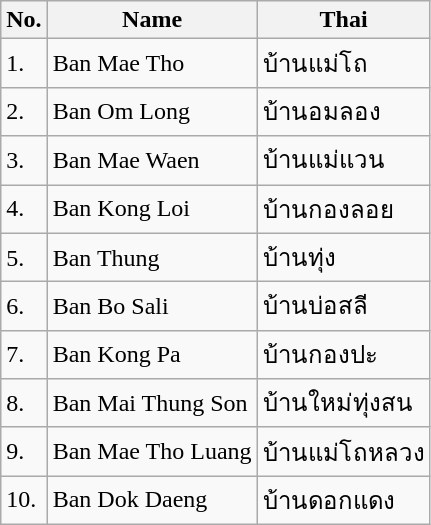<table class="wikitable sortable">
<tr>
<th>No.</th>
<th>Name</th>
<th>Thai</th>
</tr>
<tr>
<td>1.</td>
<td>Ban Mae Tho</td>
<td>บ้านแม่โถ</td>
</tr>
<tr>
<td>2.</td>
<td>Ban Om Long</td>
<td>บ้านอมลอง</td>
</tr>
<tr>
<td>3.</td>
<td>Ban Mae Waen</td>
<td>บ้านแม่แวน</td>
</tr>
<tr>
<td>4.</td>
<td>Ban Kong Loi</td>
<td>บ้านกองลอย</td>
</tr>
<tr>
<td>5.</td>
<td>Ban Thung</td>
<td>บ้านทุ่ง</td>
</tr>
<tr>
<td>6.</td>
<td>Ban Bo Sali</td>
<td>บ้านบ่อสลี</td>
</tr>
<tr>
<td>7.</td>
<td>Ban Kong Pa</td>
<td>บ้านกองปะ</td>
</tr>
<tr>
<td>8.</td>
<td>Ban Mai Thung Son</td>
<td>บ้านใหม่ทุ่งสน</td>
</tr>
<tr>
<td>9.</td>
<td>Ban Mae Tho Luang</td>
<td>บ้านแม่โถหลวง</td>
</tr>
<tr>
<td>10.</td>
<td>Ban Dok Daeng</td>
<td>บ้านดอกแดง</td>
</tr>
</table>
